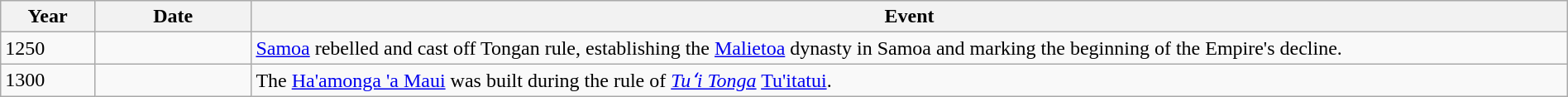<table class="wikitable" width="100%">
<tr>
<th style="width:6%">Year</th>
<th style="width:10%">Date</th>
<th>Event</th>
</tr>
<tr>
<td>1250</td>
<td></td>
<td><a href='#'>Samoa</a> rebelled and cast off Tongan rule, establishing the <a href='#'>Malietoa</a> dynasty in Samoa and marking the beginning of the Empire's decline.</td>
</tr>
<tr>
<td>1300</td>
<td></td>
<td>The <a href='#'>Ha'amonga 'a Maui</a> was built during the rule of <em><a href='#'>Tuʻi Tonga</a></em> <a href='#'>Tu'itatui</a>.</td>
</tr>
</table>
